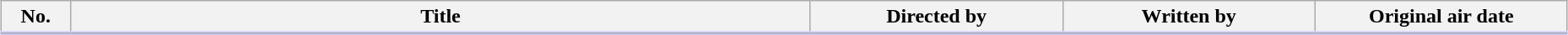<table class="wikitable" style="width:98%; margin:auto; background:#FFF;">
<tr style="border-bottom: 3px solid #CCF;">
<th style="width:3em;">No.</th>
<th>Title</th>
<th style="width:12em;">Directed by</th>
<th style="width:12em;">Written by</th>
<th style="width:12em;">Original air date</th>
</tr>
<tr>
</tr>
</table>
